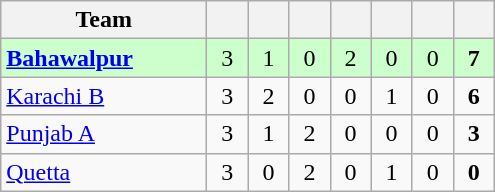<table class="wikitable sortable" style="text-align:center";"font-size:95%">
<tr>
<th style="width:130px;">Team</th>
<th style="width:20px;"></th>
<th style="width:20px;"></th>
<th style="width:20px;"></th>
<th style="width:20px;"></th>
<th style="width:20px;"></th>
<th style="width:20px;"></th>
<th style="width:20px;"></th>
</tr>
<tr bgcolor="#ccffcc">
<td style="text-align:left"><strong><a href='#'>Bahawalpur</a></strong></td>
<td>3</td>
<td>1</td>
<td>0</td>
<td>2</td>
<td>0</td>
<td>0</td>
<td><strong>7</strong></td>
</tr>
<tr bgcolor=>
<td style="text-align:left"><a href='#'>Karachi B</a></td>
<td>3</td>
<td>2</td>
<td>0</td>
<td>0</td>
<td>1</td>
<td>0</td>
<td><strong>6</strong></td>
</tr>
<tr bgcolor=>
<td style="text-align:left"><a href='#'>Punjab A</a></td>
<td>3</td>
<td>1</td>
<td>2</td>
<td>0</td>
<td>0</td>
<td>0</td>
<td><strong>3</strong></td>
</tr>
<tr bgcolor=>
<td style="text-align:left"><a href='#'>Quetta</a></td>
<td>3</td>
<td>0</td>
<td>2</td>
<td>0</td>
<td>1</td>
<td>0</td>
<td><strong>0</strong></td>
</tr>
</table>
